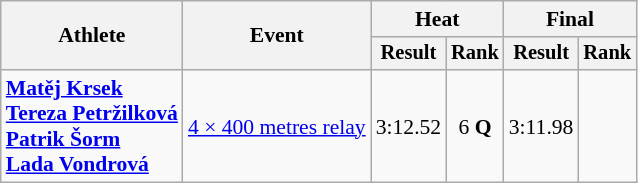<table class="wikitable" style="font-size:90%">
<tr>
<th rowspan="2">Athlete</th>
<th rowspan="2">Event</th>
<th colspan="2">Heat</th>
<th colspan="2">Final</th>
</tr>
<tr style="font-size:95%">
<th>Result</th>
<th>Rank</th>
<th>Result</th>
<th>Rank</th>
</tr>
<tr align=center>
<td align=left><strong><a href='#'>Matěj Krsek</a><br><a href='#'>Tereza Petržilková</a><br><a href='#'>Patrik Šorm</a><br><a href='#'>Lada Vondrová</a></strong></td>
<td align=left><a href='#'>4 × 400 metres relay</a></td>
<td>3:12.52</td>
<td>6  <strong>Q</strong></td>
<td>3:11.98 <strong></strong></td>
<td></td>
</tr>
</table>
